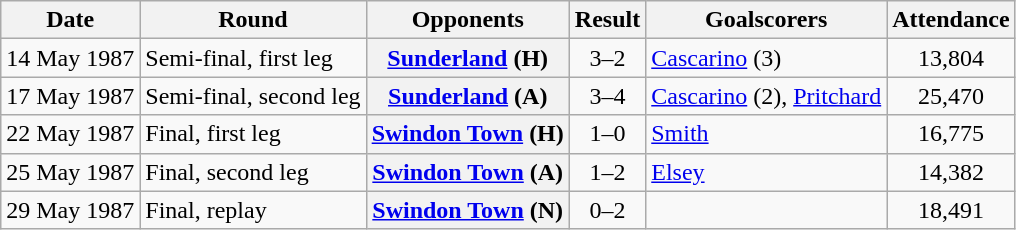<table class="wikitable plainrowheaders sortable">
<tr>
<th scope=col>Date</th>
<th scope=col>Round</th>
<th scope=col>Opponents</th>
<th scope=col>Result</th>
<th scope=col class=unsortable>Goalscorers</th>
<th scope=col>Attendance</th>
</tr>
<tr>
<td>14 May 1987</td>
<td>Semi-final, first leg</td>
<th scope=row><a href='#'>Sunderland</a> (H)</th>
<td align=center>3–2</td>
<td><a href='#'>Cascarino</a> (3)</td>
<td align=center>13,804</td>
</tr>
<tr>
<td>17 May 1987</td>
<td>Semi-final, second leg</td>
<th scope=row><a href='#'>Sunderland</a> (A)</th>
<td align=center>3–4</td>
<td><a href='#'>Cascarino</a> (2), <a href='#'>Pritchard</a></td>
<td align=center>25,470</td>
</tr>
<tr>
<td>22 May 1987</td>
<td>Final, first leg</td>
<th scope=row><a href='#'>Swindon Town</a> (H)</th>
<td align=center>1–0</td>
<td><a href='#'>Smith</a></td>
<td align=center>16,775</td>
</tr>
<tr>
<td>25 May 1987</td>
<td>Final, second leg</td>
<th scope=row><a href='#'>Swindon Town</a> (A)</th>
<td align=center>1–2</td>
<td><a href='#'>Elsey</a></td>
<td align=center>14,382</td>
</tr>
<tr>
<td>29 May 1987</td>
<td>Final, replay</td>
<th scope=row><a href='#'>Swindon Town</a> (N)</th>
<td align=center>0–2</td>
<td></td>
<td align=center>18,491</td>
</tr>
</table>
